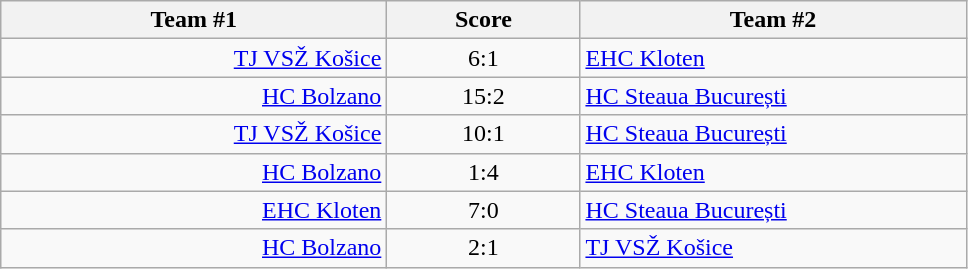<table class="wikitable" style="text-align: center;">
<tr>
<th width=22%>Team #1</th>
<th width=11%>Score</th>
<th width=22%>Team #2</th>
</tr>
<tr>
<td style="text-align: right;"><a href='#'>TJ VSŽ Košice</a> </td>
<td>6:1</td>
<td style="text-align: left;"> <a href='#'>EHC Kloten</a></td>
</tr>
<tr>
<td style="text-align: right;"><a href='#'>HC Bolzano</a> </td>
<td>15:2</td>
<td style="text-align: left;"> <a href='#'>HC Steaua București</a></td>
</tr>
<tr>
<td style="text-align: right;"><a href='#'>TJ VSŽ Košice</a> </td>
<td>10:1</td>
<td style="text-align: left;"> <a href='#'>HC Steaua București</a></td>
</tr>
<tr>
<td style="text-align: right;"><a href='#'>HC Bolzano</a> </td>
<td>1:4</td>
<td style="text-align: left;"> <a href='#'>EHC Kloten</a></td>
</tr>
<tr>
<td style="text-align: right;"><a href='#'>EHC Kloten</a> </td>
<td>7:0</td>
<td style="text-align: left;"> <a href='#'>HC Steaua București</a></td>
</tr>
<tr>
<td style="text-align: right;"><a href='#'>HC Bolzano</a> </td>
<td>2:1</td>
<td style="text-align: left;"> <a href='#'>TJ VSŽ Košice</a></td>
</tr>
</table>
